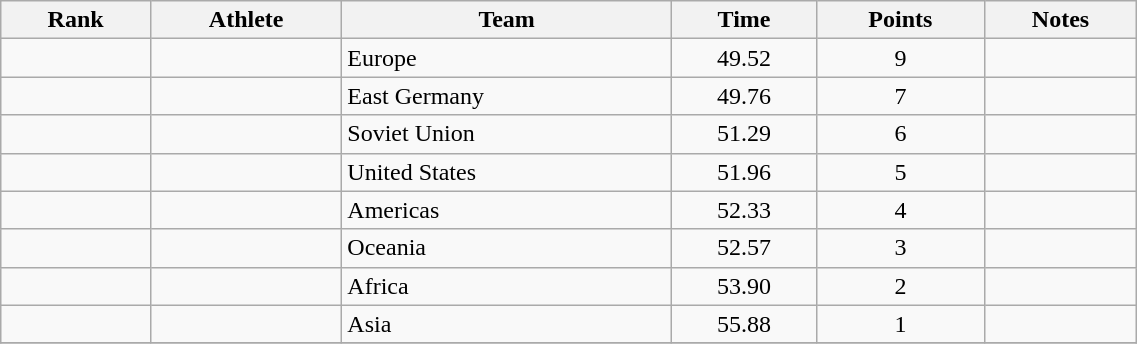<table class="wikitable sortable" style="text-align:center" width="60%">
<tr>
<th>Rank</th>
<th>Athlete</th>
<th>Team</th>
<th>Time</th>
<th>Points</th>
<th>Notes</th>
</tr>
<tr>
<td></td>
<td align="left"></td>
<td align=left>Europe</td>
<td>49.52</td>
<td>9</td>
<td></td>
</tr>
<tr>
<td></td>
<td align="left"></td>
<td align=left>East Germany</td>
<td>49.76</td>
<td>7</td>
<td></td>
</tr>
<tr>
<td></td>
<td align="left"></td>
<td align=left>Soviet Union</td>
<td>51.29</td>
<td>6</td>
<td></td>
</tr>
<tr>
<td></td>
<td align="left"></td>
<td align=left>United States</td>
<td>51.96</td>
<td>5</td>
<td></td>
</tr>
<tr>
<td></td>
<td align="left"></td>
<td align=left>Americas</td>
<td>52.33</td>
<td>4</td>
<td></td>
</tr>
<tr>
<td></td>
<td align="left"></td>
<td align=left>Oceania</td>
<td>52.57</td>
<td>3</td>
<td></td>
</tr>
<tr>
<td></td>
<td align="left"></td>
<td align=left>Africa</td>
<td>53.90</td>
<td>2</td>
<td></td>
</tr>
<tr>
<td></td>
<td align="left"></td>
<td align=left>Asia</td>
<td>55.88</td>
<td>1</td>
<td></td>
</tr>
<tr>
</tr>
</table>
